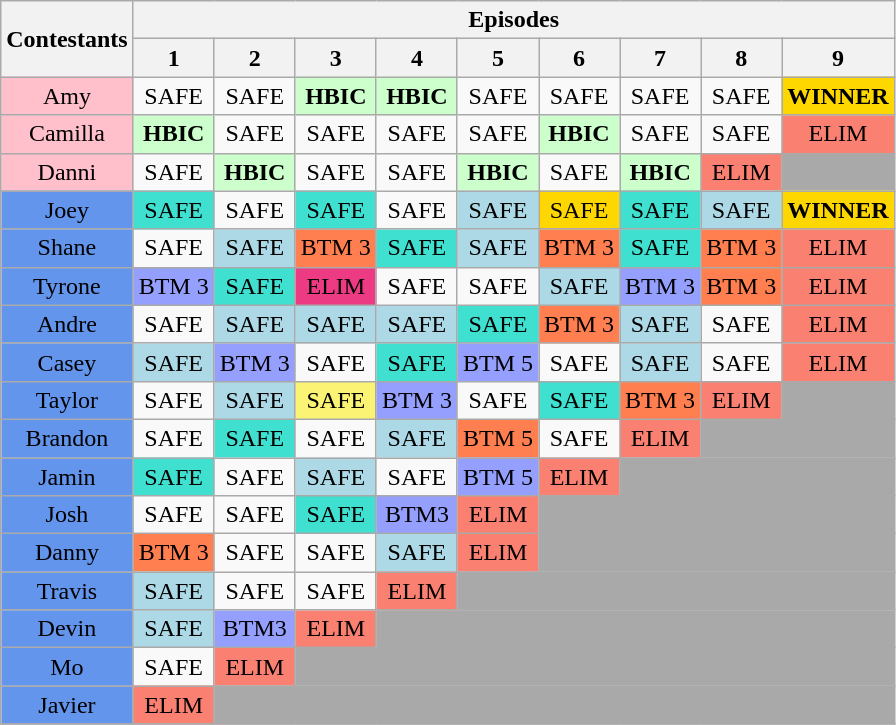<table class="wikitable" style="text-align:center">
<tr>
<th rowspan=2>Contestants</th>
<th colspan=10>Episodes</th>
</tr>
<tr>
<th>1</th>
<th>2</th>
<th>3</th>
<th>4</th>
<th>5</th>
<th>6</th>
<th>7</th>
<th>8</th>
<th>9</th>
</tr>
<tr>
<td bgcolor="pink">Amy</td>
<td>SAFE</td>
<td>SAFE</td>
<td style="background:#cfc;"><strong>HBIC</strong></td>
<td style="background:#cfc;"><strong>HBIC</strong></td>
<td>SAFE</td>
<td>SAFE</td>
<td>SAFE</td>
<td>SAFE</td>
<td bgcolor="gold"><strong>WINNER</strong></td>
</tr>
<tr>
<td bgcolor="pink">Camilla</td>
<td style="background:#cfc;"><strong>HBIC</strong></td>
<td>SAFE</td>
<td>SAFE</td>
<td>SAFE</td>
<td>SAFE</td>
<td style="background:#cfc;"><strong>HBIC</strong></td>
<td>SAFE</td>
<td>SAFE</td>
<td bgcolor="salmon">ELIM</td>
</tr>
<tr>
<td bgcolor="pink">Danni</td>
<td>SAFE</td>
<td style="background:#cfc;"><strong>HBIC</strong></td>
<td>SAFE</td>
<td>SAFE</td>
<td style="background:#cfc;"><strong>HBIC</strong></td>
<td>SAFE</td>
<td style="background:#cfc;"><strong>HBIC</strong></td>
<td bgcolor="salmon">ELIM</td>
<td colspan="1" bgcolor=darkgray></td>
</tr>
<tr>
<td bgcolor="cornflowerblue">Joey</td>
<td bgcolor="turquoise">SAFE</td>
<td>SAFE</td>
<td bgcolor="turquoise">SAFE</td>
<td>SAFE</td>
<td bgcolor="lightblue">SAFE</td>
<td bgcolor="gold">SAFE</td>
<td bgcolor="turquoise">SAFE</td>
<td bgcolor="lightblue">SAFE</td>
<td bgcolor="gold"><strong>WINNER</strong></td>
</tr>
<tr>
<td bgcolor="cornflowerblue">Shane</td>
<td>SAFE</td>
<td bgcolor="lightblue">SAFE</td>
<td bgcolor="coral">BTM 3</td>
<td bgcolor="turquoise">SAFE</td>
<td bgcolor="lightblue">SAFE</td>
<td bgcolor="coral">BTM 3</td>
<td bgcolor="turquoise">SAFE</td>
<td bgcolor="coral">BTM 3</td>
<td bgcolor="salmon">ELIM</td>
</tr>
<tr>
<td bgcolor="cornflowerblue">Tyrone</td>
<td bgcolor=#959FFD>BTM 3</td>
<td bgcolor="turquoise">SAFE</td>
<td bgcolor=#EC3B83>ELIM</td>
<td>SAFE</td>
<td>SAFE</td>
<td bgcolor="lightblue">SAFE</td>
<td bgcolor=#959FFD>BTM 3</td>
<td bgcolor="coral">BTM 3</td>
<td bgcolor="salmon">ELIM</td>
</tr>
<tr>
<td bgcolor="cornflowerblue">Andre</td>
<td>SAFE</td>
<td bgcolor="lightblue">SAFE</td>
<td bgcolor="lightblue">SAFE</td>
<td bgcolor="lightblue">SAFE</td>
<td bgcolor="turquoise">SAFE</td>
<td bgcolor="coral">BTM 3</td>
<td bgcolor="lightblue">SAFE</td>
<td>SAFE</td>
<td bgcolor="salmon">ELIM</td>
</tr>
<tr>
<td bgcolor="cornflowerblue">Casey</td>
<td bgcolor="lightblue">SAFE</td>
<td bgcolor=#959FFD>BTM 3</td>
<td>SAFE</td>
<td bgcolor="turquoise">SAFE</td>
<td bgcolor=#959FFD>BTM 5</td>
<td>SAFE</td>
<td bgcolor="lightblue">SAFE</td>
<td>SAFE</td>
<td bgcolor="salmon">ELIM</td>
</tr>
<tr>
<td bgcolor="cornflowerblue">Taylor</td>
<td>SAFE</td>
<td bgcolor="lightblue">SAFE</td>
<td bgcolor=#FBF373>SAFE</td>
<td bgcolor=#959FFD>BTM 3</td>
<td>SAFE</td>
<td bgcolor="turquoise">SAFE</td>
<td bgcolor="coral">BTM 3</td>
<td bgcolor="salmon">ELIM</td>
<td colspan="1" bgcolor=darkgray></td>
</tr>
<tr>
<td bgcolor="cornflowerblue">Brandon</td>
<td>SAFE</td>
<td bgcolor="turquoise">SAFE</td>
<td>SAFE</td>
<td bgcolor="lightblue">SAFE</td>
<td bgcolor="coral">BTM 5</td>
<td>SAFE</td>
<td bgcolor="salmon">ELIM</td>
<td colspan="2" bgcolor=darkgray></td>
</tr>
<tr>
<td bgcolor="cornflowerblue">Jamin</td>
<td bgcolor="turquoise">SAFE</td>
<td>SAFE</td>
<td bgcolor="lightblue">SAFE</td>
<td>SAFE</td>
<td bgcolor=#959FFD>BTM 5</td>
<td bgcolor="salmon">ELIM</td>
<td colspan="3" bgcolor=darkgray></td>
</tr>
<tr>
<td bgcolor="cornflowerblue">Josh</td>
<td>SAFE</td>
<td>SAFE</td>
<td bgcolor="turquoise">SAFE</td>
<td bgcolor=#959FFD>BTM3</td>
<td bgcolor="salmon">ELIM</td>
<td colspan="4" bgcolor=darkgray></td>
</tr>
<tr>
<td bgcolor="cornflowerblue">Danny</td>
<td bgcolor="coral">BTM 3</td>
<td>SAFE</td>
<td>SAFE</td>
<td bgcolor="lightblue">SAFE</td>
<td bgcolor="salmon">ELIM</td>
<td colspan="4" bgcolor=darkgray></td>
</tr>
<tr>
<td bgcolor="cornflowerblue">Travis</td>
<td bgcolor="lightblue">SAFE</td>
<td>SAFE</td>
<td>SAFE</td>
<td bgcolor="salmon">ELIM</td>
<td colspan="5" bgcolor=darkgray></td>
</tr>
<tr>
<td bgcolor="cornflowerblue">Devin</td>
<td bgcolor="lightblue">SAFE</td>
<td bgcolor=#959FFD>BTM3</td>
<td bgcolor="salmon">ELIM</td>
<td colspan="6" bgcolor=darkgray></td>
</tr>
<tr>
<td bgcolor="cornflowerblue">Mo</td>
<td>SAFE</td>
<td bgcolor="salmon">ELIM</td>
<td colspan="7" bgcolor=darkgray></td>
</tr>
<tr>
<td bgcolor="cornflowerblue">Javier</td>
<td bgcolor="salmon">ELIM</td>
<td colspan="8" bgcolor=darkgray></td>
</tr>
<tr>
</tr>
</table>
